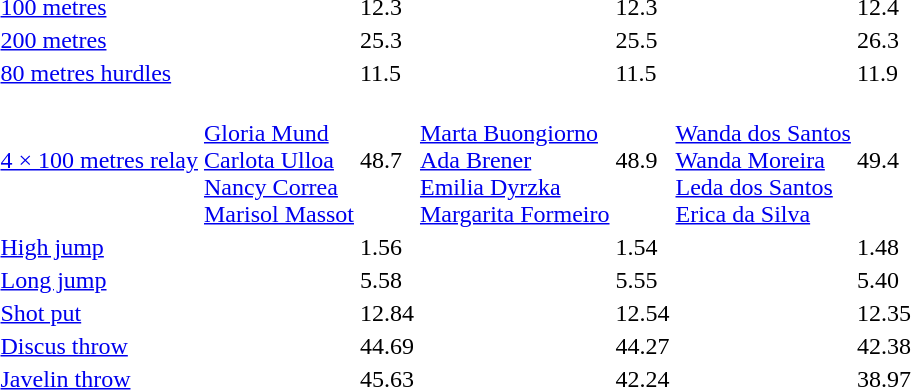<table>
<tr>
<td><a href='#'>100 metres</a></td>
<td></td>
<td>12.3</td>
<td></td>
<td>12.3</td>
<td></td>
<td>12.4</td>
</tr>
<tr>
<td><a href='#'>200 metres</a></td>
<td></td>
<td>25.3</td>
<td></td>
<td>25.5</td>
<td></td>
<td>26.3</td>
</tr>
<tr>
<td><a href='#'>80 metres hurdles</a></td>
<td></td>
<td>11.5</td>
<td></td>
<td>11.5</td>
<td></td>
<td>11.9</td>
</tr>
<tr>
<td><a href='#'>4 × 100 metres relay</a></td>
<td> <br> <a href='#'>Gloria Mund</a> <br> <a href='#'>Carlota Ulloa</a> <br> <a href='#'>Nancy Correa</a> <br> <a href='#'>Marisol Massot</a></td>
<td>48.7</td>
<td> <br> <a href='#'>Marta Buongiorno</a> <br> <a href='#'>Ada Brener</a> <br> <a href='#'>Emilia Dyrzka</a> <br> <a href='#'>Margarita Formeiro</a></td>
<td>48.9</td>
<td> <br> <a href='#'>Wanda dos Santos</a> <br> <a href='#'>Wanda Moreira</a> <br> <a href='#'>Leda dos Santos</a> <br> <a href='#'>Erica da Silva</a></td>
<td>49.4</td>
</tr>
<tr>
<td><a href='#'>High jump</a></td>
<td></td>
<td>1.56</td>
<td></td>
<td>1.54</td>
<td></td>
<td>1.48</td>
</tr>
<tr>
<td><a href='#'>Long jump</a></td>
<td></td>
<td>5.58</td>
<td></td>
<td>5.55</td>
<td></td>
<td>5.40</td>
</tr>
<tr>
<td><a href='#'>Shot put</a></td>
<td></td>
<td>12.84</td>
<td></td>
<td>12.54</td>
<td></td>
<td>12.35</td>
</tr>
<tr>
<td><a href='#'>Discus throw</a></td>
<td></td>
<td>44.69</td>
<td></td>
<td>44.27</td>
<td></td>
<td>42.38</td>
</tr>
<tr>
<td><a href='#'>Javelin throw</a></td>
<td></td>
<td>45.63</td>
<td></td>
<td>42.24</td>
<td></td>
<td>38.97</td>
</tr>
</table>
